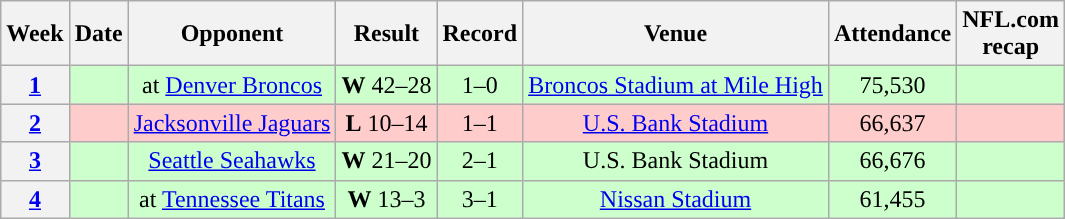<table class="wikitable" style="text-align:center">
<tr>
<th>Week</th>
<th>Date</th>
<th>Opponent</th>
<th>Result</th>
<th>Record</th>
<th>Venue</th>
<th>Attendance</th>
<th>NFL.com<br>recap</th>
</tr>
<tr style="background:#cfc">
<th><a href='#'>1</a></th>
<td></td>
<td>at <a href='#'>Denver Broncos</a></td>
<td><strong>W</strong> 42–28</td>
<td>1–0</td>
<td><a href='#'>Broncos Stadium at Mile High</a></td>
<td>75,530</td>
<td></td>
</tr>
<tr style="background:#fcc">
<th><a href='#'>2</a></th>
<td></td>
<td><a href='#'>Jacksonville Jaguars</a></td>
<td><strong>L</strong> 10–14</td>
<td>1–1</td>
<td><a href='#'>U.S. Bank Stadium</a></td>
<td>66,637</td>
<td></td>
</tr>
<tr style="background:#cfc">
<th><a href='#'>3</a></th>
<td></td>
<td><a href='#'>Seattle Seahawks</a></td>
<td><strong>W</strong> 21–20</td>
<td>2–1</td>
<td>U.S. Bank Stadium</td>
<td>66,676</td>
<td></td>
</tr>
<tr style="background:#cfc">
<th><a href='#'>4</a></th>
<td></td>
<td>at <a href='#'>Tennessee Titans</a></td>
<td><strong>W</strong> 13–3</td>
<td>3–1</td>
<td><a href='#'>Nissan Stadium</a></td>
<td>61,455</td>
<td></td>
</tr>
</table>
